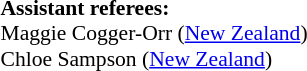<table style="width:100%; font-size:90%;">
<tr>
<td><br><strong>Assistant referees:</strong>
<br>Maggie Cogger-Orr (<a href='#'>New Zealand</a>)
<br>Chloe Sampson (<a href='#'>New Zealand</a>)</td>
</tr>
</table>
